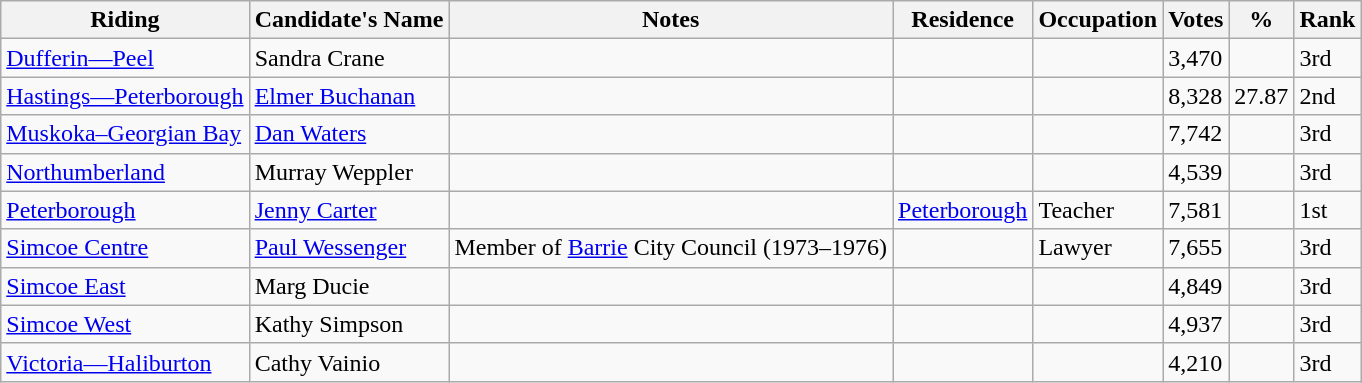<table class="wikitable sortable">
<tr>
<th>Riding<br></th>
<th>Candidate's Name</th>
<th>Notes</th>
<th>Residence</th>
<th>Occupation</th>
<th>Votes</th>
<th>%</th>
<th>Rank</th>
</tr>
<tr>
<td><a href='#'>Dufferin—Peel</a></td>
<td>Sandra Crane</td>
<td></td>
<td></td>
<td></td>
<td>3,470</td>
<td></td>
<td>3rd</td>
</tr>
<tr>
<td><a href='#'>Hastings—Peterborough</a></td>
<td><a href='#'>Elmer Buchanan</a></td>
<td></td>
<td></td>
<td></td>
<td>8,328</td>
<td>27.87</td>
<td>2nd</td>
</tr>
<tr>
<td><a href='#'>Muskoka–Georgian Bay</a></td>
<td><a href='#'>Dan Waters</a></td>
<td></td>
<td></td>
<td></td>
<td>7,742</td>
<td></td>
<td>3rd</td>
</tr>
<tr>
<td><a href='#'>Northumberland</a></td>
<td>Murray Weppler</td>
<td></td>
<td></td>
<td></td>
<td>4,539</td>
<td></td>
<td>3rd</td>
</tr>
<tr>
<td><a href='#'>Peterborough</a></td>
<td><a href='#'>Jenny Carter</a></td>
<td></td>
<td><a href='#'>Peterborough</a></td>
<td>Teacher</td>
<td>7,581</td>
<td></td>
<td>1st</td>
</tr>
<tr>
<td><a href='#'>Simcoe Centre</a></td>
<td><a href='#'>Paul Wessenger</a></td>
<td>Member of <a href='#'>Barrie</a> City Council (1973–1976)</td>
<td></td>
<td>Lawyer</td>
<td>7,655</td>
<td></td>
<td>3rd</td>
</tr>
<tr>
<td><a href='#'>Simcoe East</a></td>
<td>Marg Ducie</td>
<td></td>
<td></td>
<td></td>
<td>4,849</td>
<td></td>
<td>3rd</td>
</tr>
<tr>
<td><a href='#'>Simcoe West</a></td>
<td>Kathy Simpson</td>
<td></td>
<td></td>
<td></td>
<td>4,937</td>
<td></td>
<td>3rd</td>
</tr>
<tr>
<td><a href='#'>Victoria—Haliburton</a></td>
<td>Cathy Vainio</td>
<td></td>
<td></td>
<td></td>
<td>4,210</td>
<td></td>
<td>3rd</td>
</tr>
</table>
